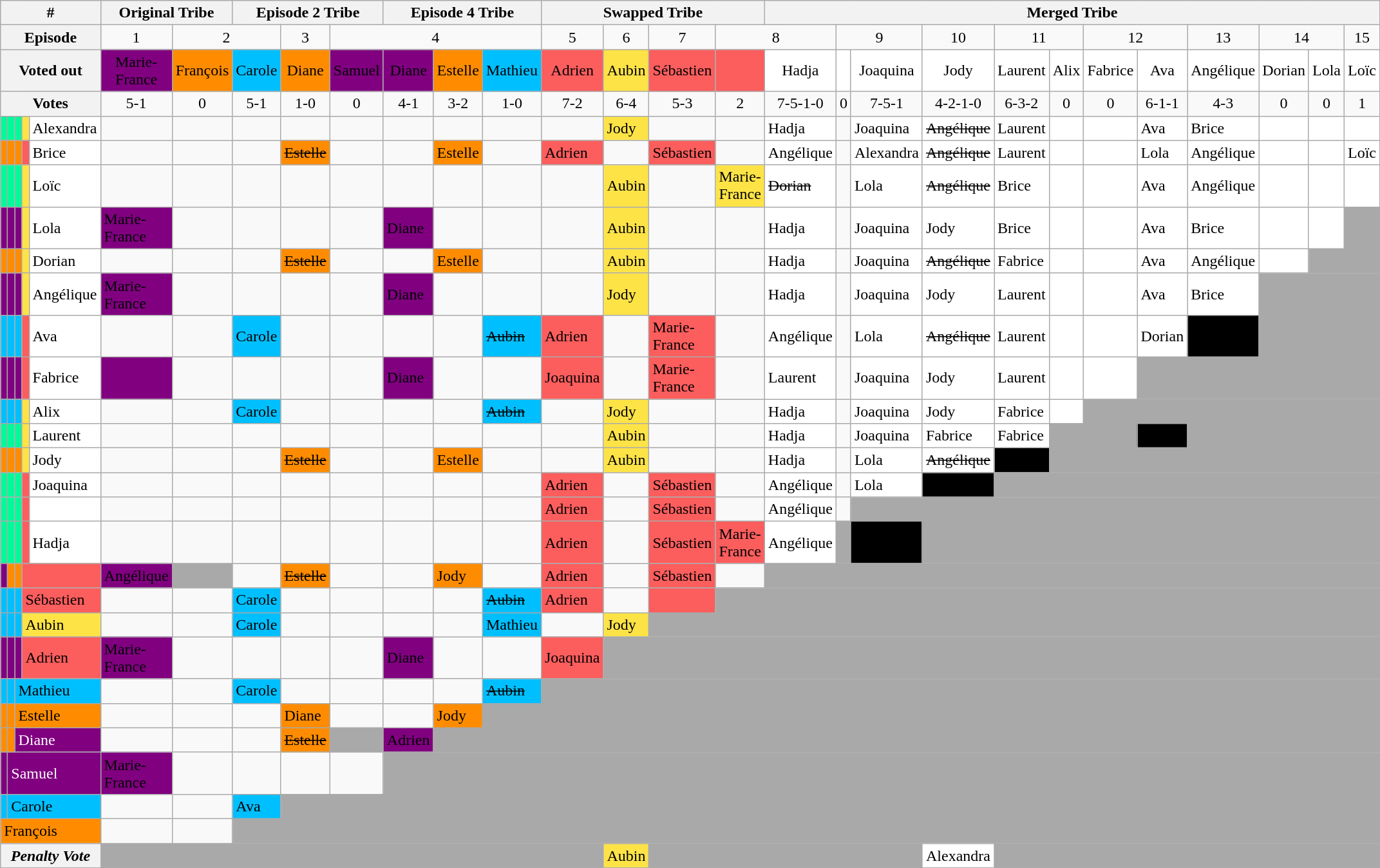<table class="wikitable" text-align:center;">
<tr>
<th colspan="5">#</th>
<th colspan="2">Original Tribe</th>
<th colspan="3">Episode 2 Tribe</th>
<th colspan="3">Episode 4 Tribe</th>
<th colspan="4">Swapped Tribe</th>
<th colspan="14">Merged Tribe</th>
</tr>
<tr>
<th colspan="5" align="left">Episode</th>
<td align="center">1</td>
<td colspan="2" align="center">2</td>
<td align="center">3</td>
<td colspan="4" align="center">4</td>
<td align="center">5</td>
<td align="center">6</td>
<td align="center">7</td>
<td colspan="2" align="center">8</td>
<td colspan="2" align="center">9</td>
<td align="center">10</td>
<td colspan="2" align="center">11</td>
<td colspan="2" align="center">12</td>
<td align="center">13</td>
<td colspan="2" align="center">14</td>
<td align="center">15</td>
</tr>
<tr>
<th colspan="5" align="left">Voted out</th>
<td align="center" bgcolor="purple"><span>Marie-France</span></td>
<td colspan="1" align="center" bgcolor="DarkOrange">François</td>
<td colspan="1" align="center" bgcolor="DeepSkyBlue">Carole</td>
<td colspan="1" align="center" bgcolor="DarkOrange">Diane</td>
<td colspan="1" align="center" bgcolor="purple"><span>Samuel</span></td>
<td colspan="1" align="center" bgcolor="purple"><span>Diane</span></td>
<td colspan="1" align="center" bgcolor="DarkOrange">Estelle</td>
<td colspan="1" align="center" bgcolor="DeepSkyBlue">Mathieu</td>
<td colspan="1" align="center" bgcolor="#fc5d5d">Adrien</td>
<td colspan="1" align="center" bgcolor="#fee347">Aubin</td>
<td colspan="1" align="center" bgcolor="#fc5d5d">Sébastien</td>
<td colspan="1" align="center" bgcolor="#fc5d5d"></td>
<td colspan="1" align="center" bgcolor="white">Hadja</td>
<td colspan="1" align="center" bgcolor="white"></td>
<td colspan="1" align="center" bgcolor="white">Joaquina</td>
<td colspan="1" align="center" bgcolor="white">Jody</td>
<td colspan="1" align="center" bgcolor="white">Laurent</td>
<td colspan="1" align="center" bgcolor="white">Alix</td>
<td colspan="1" align="center" bgcolor="white">Fabrice</td>
<td colspan="1" align="center" bgcolor="white">Ava</td>
<td colspan="1" align="center" bgcolor="white">Angélique</td>
<td colspan="1" align="center" bgcolor="white">Dorian</td>
<td colspan="1" align="center" bgcolor="white">Lola</td>
<td colspan="1" align="center" bgcolor="white">Loïc</td>
</tr>
<tr>
<th colspan="5" align="left">Votes</th>
<td align="center">5-1</td>
<td colspan="1" align="center">0</td>
<td colspan="1" align="center">5-1</td>
<td align="center">1-0</td>
<td align="center">0</td>
<td align="center">4-1</td>
<td align="center">3-2</td>
<td align="center">1-0</td>
<td align="center">7-2</td>
<td align="center">6-4</td>
<td align="center">5-3</td>
<td colspan="1" align="center">2</td>
<td colspan="1" align="center">7-5-1-0</td>
<td colspan="1" align="center">0</td>
<td colspan="1" align="center">7-5-1</td>
<td colspan="1" align="center">4-2-1-0 </td>
<td align="center">6-3-2</td>
<td align="center">0</td>
<td align="center">0</td>
<td align="center">6-1-1</td>
<td align="center">4-3</td>
<td align="center">0</td>
<td align="center">0</td>
<td align="center">1</td>
</tr>
<tr>
<td style="background:MediumSpringGreen; color:black;"></td>
<td style="background:MediumSpringGreen; color:black;"></td>
<td style="background:MediumSpringGreen; color:black;"></td>
<td style="background:#fee347; color:black;"></td>
<td align="left" style="background:white; color:black;">Alexandra</td>
<td></td>
<td></td>
<td></td>
<td></td>
<td></td>
<td></td>
<td></td>
<td></td>
<td></td>
<td bgcolor="#fee347">Jody</td>
<td></td>
<td></td>
<td bgcolor="white">Hadja</td>
<td></td>
<td bgcolor="white">Joaquina</td>
<td bgcolor="white"><s>Angélique</s></td>
<td bgcolor="white">Laurent</td>
<td bgcolor="white"></td>
<td bgcolor="white"></td>
<td bgcolor="white">Ava</td>
<td bgcolor="white">Brice</td>
<td bgcolor="white"></td>
<td bgcolor="white"></td>
<td bgcolor="white"></td>
</tr>
<tr>
<td style="background:darkorange; color:black;"></td>
<td style="background:darkorange; color:black;"></td>
<td style="background:darkorange; color:black;"></td>
<td style="background:#fc5d5d; color:black;"></td>
<td align="left" style="background:white; color:black;">Brice</td>
<td></td>
<td></td>
<td></td>
<td bgcolor="DarkOrange"><s>Estelle</s></td>
<td></td>
<td></td>
<td bgcolor="DarkOrange">Estelle</td>
<td></td>
<td bgcolor=#fc5d5d>Adrien</td>
<td></td>
<td bgcolor="#fc5d5d">Sébastien</td>
<td></td>
<td bgcolor="white">Angélique</td>
<td></td>
<td bgcolor="white">Alexandra</td>
<td bgcolor="white"><s>Angélique</s></td>
<td bgcolor="white">Laurent</td>
<td bgcolor="white"></td>
<td bgcolor="white"></td>
<td bgcolor="white">Lola</td>
<td bgcolor="white">Angélique</td>
<td bgcolor="white"></td>
<td bgcolor="white"></td>
<td bgcolor="white">Loïc</td>
</tr>
<tr>
<td style="background:MediumSpringGreen; color:black;"></td>
<td style="background:MediumSpringGreen; color:black;"></td>
<td style="background:MediumSpringGreen; color:black;"></td>
<td style="background:#fee347; color:black;"></td>
<td align="left" style="background:white; color:black;">Loïc</td>
<td></td>
<td></td>
<td></td>
<td></td>
<td></td>
<td></td>
<td></td>
<td></td>
<td></td>
<td bgcolor="#fee347">Aubin</td>
<td></td>
<td bgcolor="#fee347">Marie-France</td>
<td bgcolor="white"><s>Dorian</s></td>
<td></td>
<td bgcolor="white">Lola</td>
<td bgcolor="white"><s>Angélique</s></td>
<td bgcolor="white">Brice</td>
<td bgcolor="white"></td>
<td bgcolor="white"></td>
<td bgcolor="white">Ava</td>
<td bgcolor="white">Angélique</td>
<td bgcolor="white"></td>
<td bgcolor="white"></td>
<td bgcolor="white"></td>
</tr>
<tr>
<td style="background:purple; color:white;"></td>
<td style="background:purple; color:white;"></td>
<td style="background:purple; color:white;"></td>
<td style="background:#fee347; color:black;"></td>
<td align="left" style="background:white; color:black;">Lola</td>
<td bgcolor="purple"><span>Marie-France</span></td>
<td></td>
<td></td>
<td></td>
<td></td>
<td bgcolor="purple"><span>Diane</span></td>
<td></td>
<td></td>
<td></td>
<td bgcolor="#fee347">Aubin</td>
<td></td>
<td></td>
<td bgcolor="white">Hadja</td>
<td></td>
<td bgcolor="white">Joaquina</td>
<td bgcolor="white">Jody</td>
<td bgcolor="white">Brice</td>
<td bgcolor="white"></td>
<td bgcolor="white"></td>
<td bgcolor="white">Ava</td>
<td bgcolor="white">Brice</td>
<td bgcolor="white"></td>
<td bgcolor="white"></td>
<td bgcolor="darkgrey"></td>
</tr>
<tr>
<td style="background:darkorange; color:white;"></td>
<td style="background:darkorange; color:white;"></td>
<td style="background:darkorange; color:white;"></td>
<td style="background:#fee347; color:black;"></td>
<td align="left" style="background:white; color:black;">Dorian</td>
<td></td>
<td></td>
<td></td>
<td bgcolor="DarkOrange"><s>Estelle</s></td>
<td></td>
<td></td>
<td bgcolor="DarkOrange">Estelle</td>
<td></td>
<td></td>
<td bgcolor="#fee347">Aubin</td>
<td></td>
<td></td>
<td bgcolor="white">Hadja</td>
<td></td>
<td bgcolor="white">Joaquina</td>
<td bgcolor="white"><s>Angélique</s></td>
<td bgcolor="white">Fabrice</td>
<td bgcolor="white"></td>
<td bgcolor="white"></td>
<td bgcolor="white">Ava</td>
<td bgcolor="white">Angélique</td>
<td bgcolor="white"></td>
<td bgcolor="darkgrey" colspan="2"></td>
</tr>
<tr>
<td style="background:purple; color:white;"></td>
<td style="background:purple; color:white;"></td>
<td style="background:purple; color:white;"></td>
<td style="background:#fee347; color:black;"></td>
<td align="left" style="background:white; color:black;">Angélique</td>
<td bgcolor="purple"><span>Marie-France</span></td>
<td></td>
<td></td>
<td></td>
<td></td>
<td bgcolor="purple"><span>Diane</span></td>
<td></td>
<td></td>
<td></td>
<td bgcolor="#fee347">Jody</td>
<td></td>
<td></td>
<td bgcolor="white">Hadja</td>
<td></td>
<td bgcolor="white">Joaquina</td>
<td bgcolor="white">Jody</td>
<td bgcolor="white">Laurent</td>
<td bgcolor="white"></td>
<td bgcolor="white"></td>
<td bgcolor="white">Ava</td>
<td bgcolor="white">Brice</td>
<td bgcolor="darkgrey" colspan="3"></td>
</tr>
<tr>
<td style="background:DeepSkyBlue; color:white;"></td>
<td style="background:DeepSkyBlue; color:white;"></td>
<td style="background:DeepSkyBlue; color:white;"></td>
<td style="background:#fc5d5d; color:black;"></td>
<td align="left" style="background:white; color:black;">Ava</td>
<td></td>
<td></td>
<td bgcolor="DeepSkyBlue">Carole</td>
<td></td>
<td></td>
<td></td>
<td></td>
<td bgcolor="DeepSkyBlue"><s>Aubin</s></td>
<td bgcolor="#fc5d5d">Adrien</td>
<td></td>
<td bgcolor="#fc5d5d">Marie-France</td>
<td></td>
<td bgcolor="white">Angélique</td>
<td></td>
<td bgcolor="white">Lola</td>
<td bgcolor="white"><s>Angélique</s></td>
<td bgcolor="white">Laurent</td>
<td bgcolor="white"></td>
<td bgcolor="white"></td>
<td bgcolor="white">Dorian</td>
<td colspan="1" bgcolor="black"></td>
<td bgcolor="darkgrey" colspan="3"></td>
</tr>
<tr>
<td style="background:purple; color:white;"></td>
<td style="background:purple; color:white;"></td>
<td style="background:purple; color:white;"></td>
<td style="background:#fc5d5d; color:black;"></td>
<td align="left" style="background:white; color:black;">Fabrice</td>
<td bgcolor="purple"><span></span></td>
<td></td>
<td></td>
<td></td>
<td></td>
<td bgcolor="purple"><span>Diane</span></td>
<td></td>
<td></td>
<td bgcolor=#fc5d5d>Joaquina</td>
<td></td>
<td bgcolor=#fc5d5d>Marie-France</td>
<td></td>
<td bgcolor="white">Laurent</td>
<td></td>
<td bgcolor="white">Joaquina</td>
<td bgcolor="white">Jody</td>
<td bgcolor="white">Laurent</td>
<td bgcolor="white"></td>
<td bgcolor="white"></td>
<td bgcolor="darkgrey" colspan="5"></td>
</tr>
<tr>
<td style="background:DeepSkyBlue; color:white;"></td>
<td style="background:DeepSkyBlue; color:white;"></td>
<td style="background:DeepSkyBlue; color:white;"></td>
<td style="background:#fee347; color:black;"></td>
<td align="left" style="background:white; color:black;">Alix</td>
<td></td>
<td></td>
<td bgcolor="DeepSkyBlue">Carole</td>
<td></td>
<td></td>
<td></td>
<td></td>
<td bgcolor="DeepSkyBlue"><s>Aubin</s></td>
<td></td>
<td bgcolor="#fee347">Jody</td>
<td></td>
<td></td>
<td bgcolor="white">Hadja</td>
<td></td>
<td bgcolor="white">Joaquina</td>
<td bgcolor="white">Jody</td>
<td bgcolor="white">Fabrice</td>
<td bgcolor="white"></td>
<td bgcolor="darkgrey" colspan="6"></td>
</tr>
<tr>
<td style="background:MediumSpringGreen; color:white;"></td>
<td style="background:MediumSpringGreen; color:white;"></td>
<td style="background:MediumSpringGreen; color:white;"></td>
<td style="background:#fee347; color:black;"></td>
<td align="left" style="background:white; color:black;">Laurent</td>
<td></td>
<td></td>
<td></td>
<td></td>
<td></td>
<td></td>
<td></td>
<td></td>
<td></td>
<td bgcolor="#fee347">Aubin</td>
<td></td>
<td></td>
<td bgcolor="white">Hadja</td>
<td></td>
<td bgcolor="white">Joaquina</td>
<td bgcolor="white">Fabrice</td>
<td bgcolor="white">Fabrice</td>
<td bgcolor="darkgrey" colspan="2"></td>
<td colspan="1" bgcolor="black"></td>
<td bgcolor="darkgrey" colspan="4"></td>
</tr>
<tr>
<td style="background:darkorange; color:white;"></td>
<td style="background:darkorange; color:white;"></td>
<td style="background:darkorange; color:white;"></td>
<td style="background:#fee347; color:black;"></td>
<td align="left" style="background:white; color:black;">Jody</td>
<td></td>
<td></td>
<td></td>
<td bgcolor="DarkOrange"><s>Estelle</s></td>
<td></td>
<td></td>
<td bgcolor="DarkOrange">Estelle</td>
<td></td>
<td></td>
<td bgcolor="#fee347">Aubin</td>
<td></td>
<td></td>
<td bgcolor="white">Hadja</td>
<td></td>
<td bgcolor="white">Lola</td>
<td bgcolor="white"><s>Angélique</s></td>
<td colspan="1" bgcolor="black"></td>
<td bgcolor="darkgrey" colspan="7"></td>
</tr>
<tr>
<td style="background:MediumSpringGreen; color:white;"></td>
<td style="background:MediumSpringGreen; color:white;"></td>
<td style="background:MediumSpringGreen; color:white;"></td>
<td style="background:#fc5d5d; color:black;"></td>
<td align="left" style="background:white; color:black;">Joaquina</td>
<td></td>
<td></td>
<td></td>
<td></td>
<td></td>
<td></td>
<td></td>
<td></td>
<td bgcolor=#fc5d5d>Adrien</td>
<td></td>
<td bgcolor="#fc5d5d">Sébastien</td>
<td></td>
<td bgcolor="white">Angélique</td>
<td></td>
<td bgcolor="white">Lola</td>
<td colspan="1" bgcolor="black"></td>
<td bgcolor="darkgrey" colspan="8"></td>
</tr>
<tr>
<td style="background:MediumSpringGreen; color:white;"></td>
<td style="background:MediumSpringGreen; color:white;"></td>
<td style="background:MediumSpringGreen; color:white;"></td>
<td style="background:#fc5d5d; color:black;"></td>
<td align="left" style="background:white; color:black;"></td>
<td></td>
<td></td>
<td></td>
<td></td>
<td></td>
<td></td>
<td></td>
<td></td>
<td bgcolor=#fc5d5d>Adrien</td>
<td></td>
<td bgcolor="#fc5d5d">Sébastien</td>
<td></td>
<td bgcolor="white">Angélique</td>
<td></td>
<td bgcolor="darkgrey" colspan="10"></td>
</tr>
<tr>
<td style="background:MediumSpringGreen; color:white;"></td>
<td style="background:MediumSpringGreen; color:white;"></td>
<td style="background:MediumSpringGreen; color:white;"></td>
<td style="background:#fc5d5d; color:black;"></td>
<td align="left" style="background:white; color:black;">Hadja</td>
<td></td>
<td></td>
<td></td>
<td></td>
<td></td>
<td></td>
<td></td>
<td></td>
<td bgcolor=#fc5d5d>Adrien</td>
<td></td>
<td bgcolor="#fc5d5d">Sébastien</td>
<td bgcolor="#fc5d5d">Marie-France</td>
<td bgcolor="white">Angélique</td>
<td bgcolor="darkgrey"></td>
<td colspan="1" bgcolor="black"></td>
<td bgcolor="darkgrey" colspan="10"></td>
</tr>
<tr>
<td style="background:purple; color:white;"></td>
<td style="background:darkorange; color:black;"></td>
<td style="background:darkorange; color:black;"></td>
<td align="left" colspan="2" style="background:#fc5d5d; color:black;"></td>
<td bgcolor="purple"><span>Angélique</span></td>
<td bgcolor="darkgrey"></td>
<td></td>
<td bgcolor="DarkOrange"><s>Estelle</s></td>
<td></td>
<td></td>
<td bgcolor="DarkOrange">Jody</td>
<td></td>
<td bgcolor="#fc5d5d">Adrien</td>
<td></td>
<td bgcolor="#fc5d5d">Sébastien</td>
<td></td>
<td bgcolor="darkgrey" colspan="12"></td>
</tr>
<tr>
<td style="background:DeepSkyBlue; color:white;"></td>
<td style="background:DeepSkyBlue; color:black;"></td>
<td style="background:DeepSkyBlue; color:black;"></td>
<td align="left" colspan="2" style="background:#fc5d5d; color:black;">Sébastien</td>
<td></td>
<td></td>
<td bgcolor="DeepSkyBlue">Carole</td>
<td></td>
<td></td>
<td></td>
<td></td>
<td bgcolor="DeepSkyBlue"><s>Aubin</s></td>
<td bgcolor=#fc5d5d>Adrien</td>
<td></td>
<td bgcolor=fc5d5d></td>
<td bgcolor="darkgrey" colspan="13"></td>
</tr>
<tr>
<td style="background:DeepSkyBlue; color:white;"></td>
<td style="background:DeepSkyBlue; color:black;"></td>
<td style="background:DeepSkyBlue; color:black;"></td>
<td align="left" colspan="2" style="background:#fee347; color:black;">Aubin</td>
<td></td>
<td></td>
<td bgcolor="DeepSkyBlue">Carole</td>
<td></td>
<td></td>
<td></td>
<td></td>
<td bgcolor="DeepSkyBlue">Mathieu</td>
<td></td>
<td bgcolor="#fee347">Jody</td>
<td bgcolor="darkgrey" colspan="15"></td>
</tr>
<tr>
<td style="background:purple; color:white;"></td>
<td style="background:purple; color:white;"></td>
<td style="background:purple; color:white;"></td>
<td align="left" colspan="2" style="background:#fc5d5d; color:black;">Adrien</td>
<td bgcolor="purple"><span>Marie-France</span></td>
<td></td>
<td></td>
<td></td>
<td></td>
<td bgcolor="purple"><span>Diane</span></td>
<td></td>
<td></td>
<td bgcolor=#fc5d5d>Joaquina</td>
<td bgcolor="darkgrey" colspan="15"></td>
</tr>
<tr>
<td style="background:DeepSkyBlue; color:white;"></td>
<td style="background:DeepSkyBlue; color:black;"></td>
<td align="left" colspan="3" style="background:DeepSkyBlue; color:black;">Mathieu</td>
<td></td>
<td></td>
<td bgcolor="DeepSkyBlue">Carole</td>
<td></td>
<td></td>
<td></td>
<td></td>
<td bgcolor="DeepSkyBlue"><s>Aubin</s></td>
<td bgcolor="darkgrey" colspan="16"></td>
</tr>
<tr>
<td style="background:DarkOrange; color:black;"></td>
<td style="background:DarkOrange; color:black;"></td>
<td align="left" colspan="3" style="background:DarkOrange; color:black;">Estelle</td>
<td></td>
<td></td>
<td></td>
<td bgcolor="DarkOrange">Diane</td>
<td></td>
<td></td>
<td bgcolor="DarkOrange">Jody</td>
<td bgcolor="darkgrey" colspan="17"></td>
</tr>
<tr>
<td style="background:DarkOrange; color:black;"></td>
<td style="background:DarkOrange; color:black;"></td>
<td align="left" colspan="3" style="background:purple; color:white;">Diane</td>
<td></td>
<td></td>
<td></td>
<td bgcolor="DarkOrange"><s>Estelle</s></td>
<td bgcolor="darkgrey"></td>
<td bgcolor="purple"><span>Adrien</span></td>
<td bgcolor="darkgrey" colspan="18"></td>
</tr>
<tr>
<td style="background:purple; color:white;"></td>
<td align="left" colspan="4" style="background:purple; color:white;">Samuel</td>
<td bgcolor="purple"><span>Marie-France</span></td>
<td></td>
<td></td>
<td></td>
<td></td>
<td bgcolor="darkgrey" colspan="19"></td>
</tr>
<tr>
<td style="background:DeepSkyBlue; color:black;"></td>
<td align="left" colspan="4" style="background:DeepSkyBlue; color:black;">Carole</td>
<td></td>
<td></td>
<td bgcolor="DeepSkyBlue">Ava</td>
<td bgcolor="darkgrey" colspan="21"></td>
</tr>
<tr>
<td align="left" colspan="5" style="background:DarkOrange; color:black;">François</td>
<td></td>
<td></td>
<td bgcolor="darkgrey" colspan="74"></td>
</tr>
<tr>
<th colspan="5"><em>Penalty Vote</em></th>
<td bgcolor="darkgrey" colspan="9"></td>
<td bgcolor="#fee347">Aubin</td>
<td bgcolor="darkgrey" colspan="5"></td>
<td bgcolor="white">Alexandra</td>
<td bgcolor="darkgrey" colspan="8"></td>
</tr>
<tr>
</tr>
</table>
